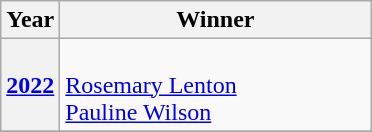<table class="wikitable">
<tr>
<th>Year</th>
<th Width=200>Winner</th>
</tr>
<tr>
<th><a href='#'>2022</a></th>
<td> <br><a href='#'>Rosemary Lenton</a><br><a href='#'>Pauline Wilson</a></td>
</tr>
<tr>
</tr>
</table>
